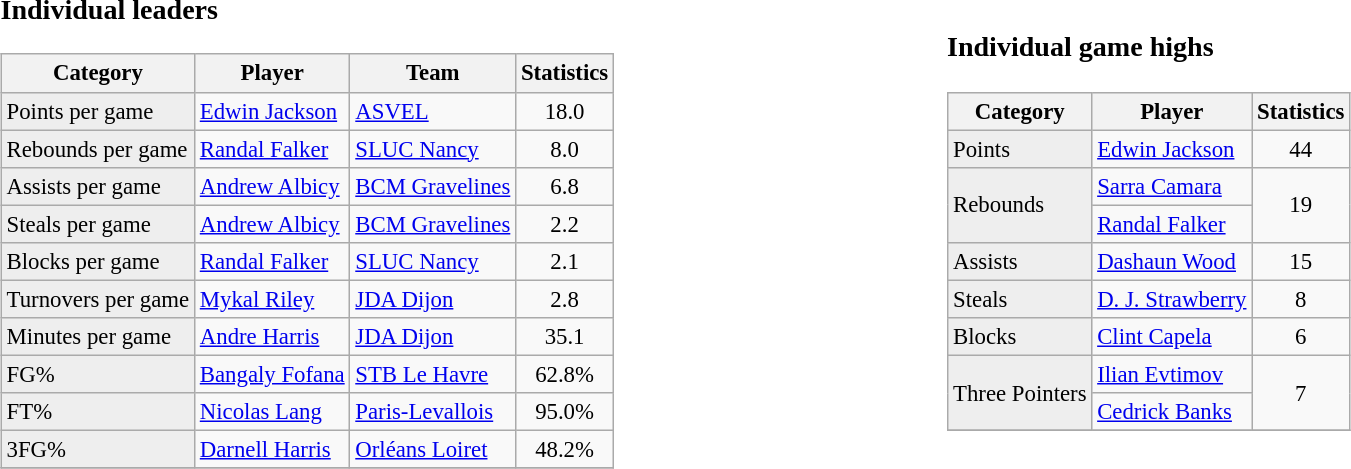<table width=100%>
<tr>
<td width=50%><br><h3>Individual leaders</h3><table class="wikitable" style="text-align:left; font-size:95%;">
<tr>
<th>Category</th>
<th>Player</th>
<th>Team</th>
<th>Statistics</th>
</tr>
<tr>
<td bgcolor=#eee>Points per game</td>
<td> <a href='#'>Edwin Jackson</a></td>
<td><a href='#'>ASVEL</a></td>
<td style="text-align:center;">18.0</td>
</tr>
<tr>
<td bgcolor=#eee>Rebounds per game</td>
<td> <a href='#'>Randal Falker</a></td>
<td><a href='#'>SLUC Nancy</a></td>
<td style="text-align:center;">8.0</td>
</tr>
<tr>
<td bgcolor=#eee>Assists per game</td>
<td> <a href='#'>Andrew Albicy</a></td>
<td><a href='#'>BCM Gravelines</a></td>
<td style="text-align:center;">6.8</td>
</tr>
<tr>
<td bgcolor=#eee>Steals per game</td>
<td> <a href='#'>Andrew Albicy</a></td>
<td><a href='#'>BCM Gravelines</a></td>
<td style="text-align:center;">2.2</td>
</tr>
<tr>
<td bgcolor=#eee>Blocks per game</td>
<td> <a href='#'>Randal Falker</a></td>
<td><a href='#'>SLUC Nancy</a></td>
<td style="text-align:center;">2.1</td>
</tr>
<tr>
<td bgcolor=#eee>Turnovers per game</td>
<td> <a href='#'>Mykal Riley</a></td>
<td><a href='#'>JDA Dijon</a></td>
<td style="text-align:center;">2.8</td>
</tr>
<tr>
<td bgcolor=#eee>Minutes per game</td>
<td> <a href='#'>Andre Harris</a></td>
<td><a href='#'>JDA Dijon</a></td>
<td style="text-align:center;">35.1</td>
</tr>
<tr>
<td bgcolor=#eee>FG%</td>
<td> <a href='#'>Bangaly Fofana</a></td>
<td><a href='#'>STB Le Havre</a></td>
<td style="text-align:center;">62.8%</td>
</tr>
<tr>
<td bgcolor=#eee>FT%</td>
<td> <a href='#'>Nicolas Lang</a></td>
<td><a href='#'>Paris-Levallois</a></td>
<td style="text-align:center;">95.0%</td>
</tr>
<tr>
<td bgcolor=#eee>3FG%</td>
<td> <a href='#'>Darnell Harris</a></td>
<td><a href='#'>Orléans Loiret</a></td>
<td style="text-align:center;">48.2%</td>
</tr>
<tr>
</tr>
</table>
</td>
<td width=50%><br><h3>Individual game highs</h3><table class="wikitable" style="text-align:left; font-size:95%;">
<tr>
<th>Category</th>
<th>Player</th>
<th>Statistics</th>
</tr>
<tr>
<td bgcolor=#eee>Points</td>
<td> <a href='#'>Edwin Jackson</a></td>
<td style="text-align:center;">44</td>
</tr>
<tr>
<td bgcolor=#eee rowspan=2>Rebounds</td>
<td> <a href='#'>Sarra Camara</a></td>
<td rowspan=2 style="text-align:center;">19</td>
</tr>
<tr>
<td> <a href='#'>Randal Falker</a></td>
</tr>
<tr>
<td bgcolor=#eee>Assists</td>
<td> <a href='#'>Dashaun Wood</a></td>
<td style="text-align:center;">15</td>
</tr>
<tr>
<td bgcolor=#eee>Steals</td>
<td> <a href='#'>D. J. Strawberry</a></td>
<td style="text-align:center;">8</td>
</tr>
<tr>
<td bgcolor=#eee>Blocks</td>
<td> <a href='#'>Clint Capela</a></td>
<td style="text-align:center;">6</td>
</tr>
<tr>
<td bgcolor=#eee rowspan=2>Three Pointers</td>
<td> <a href='#'>Ilian Evtimov</a></td>
<td rowspan=2 style="text-align:center;">7</td>
</tr>
<tr>
<td> <a href='#'>Cedrick Banks</a></td>
</tr>
<tr>
</tr>
</table>
</td>
</tr>
</table>
